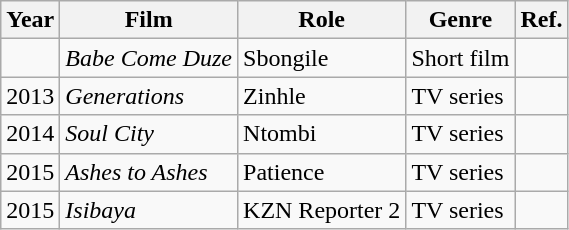<table class="wikitable">
<tr>
<th>Year</th>
<th>Film</th>
<th>Role</th>
<th>Genre</th>
<th>Ref.</th>
</tr>
<tr>
<td></td>
<td><em>Babe Come Duze</em></td>
<td>Sbongile</td>
<td>Short film</td>
<td></td>
</tr>
<tr>
<td>2013</td>
<td><em>Generations</em></td>
<td>Zinhle</td>
<td>TV series</td>
<td></td>
</tr>
<tr>
<td>2014</td>
<td><em>Soul City</em></td>
<td>Ntombi</td>
<td>TV series</td>
<td></td>
</tr>
<tr>
<td>2015</td>
<td><em>Ashes to Ashes</em></td>
<td>Patience</td>
<td>TV series</td>
<td></td>
</tr>
<tr>
<td>2015</td>
<td><em>Isibaya</em></td>
<td>KZN Reporter 2</td>
<td>TV series</td>
<td></td>
</tr>
</table>
